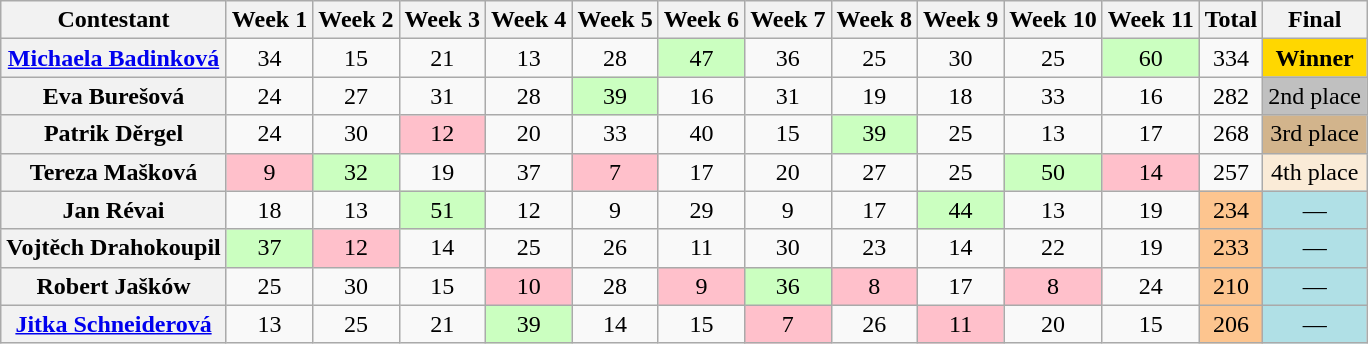<table class="wikitable sortable" style="text-align:center">
<tr>
<th>Contestant</th>
<th>Week 1</th>
<th>Week 2</th>
<th>Week 3</th>
<th>Week 4</th>
<th>Week 5</th>
<th>Week 6</th>
<th>Week 7</th>
<th>Week 8</th>
<th>Week 9</th>
<th>Week 10</th>
<th>Week 11</th>
<th>Total</th>
<th>Final</th>
</tr>
<tr>
<th><a href='#'>Michaela Badinková</a></th>
<td>34</td>
<td>15</td>
<td>21</td>
<td>13</td>
<td>28</td>
<td style="background:#cbffc0">47</td>
<td data-sort-value=a>36</td>
<td>25</td>
<td>30</td>
<td>25</td>
<td style="background:#cbffc0">60</td>
<td>334</td>
<td style="background:gold"><strong>Winner</strong></td>
</tr>
<tr>
<th>Eva Burešová</th>
<td>24</td>
<td>27</td>
<td>31</td>
<td>28</td>
<td style="background:#cbffc0">39</td>
<td>16</td>
<td>31</td>
<td>19</td>
<td>18</td>
<td>33</td>
<td>16</td>
<td>282</td>
<td style="background:silver">2nd place</td>
</tr>
<tr>
<th>Patrik Děrgel</th>
<td>24</td>
<td>30</td>
<td style="background:pink">12</td>
<td>20</td>
<td>33</td>
<td>40</td>
<td>15</td>
<td style="background:#cbffc0">39</td>
<td>25</td>
<td>13</td>
<td>17</td>
<td>268</td>
<td style="background:tan">3rd place</td>
</tr>
<tr>
<th>Tereza Mašková</th>
<td style="background:pink">9</td>
<td style="background:#cbffc0">32</td>
<td>19</td>
<td>37</td>
<td style="background:pink">7</td>
<td>17</td>
<td>20</td>
<td>27</td>
<td>25</td>
<td style="background:#cbffc0">50</td>
<td style="background:pink">14</td>
<td>257</td>
<td style="background:antiquewhite;">4th place</td>
</tr>
<tr>
<th>Jan Révai</th>
<td>18</td>
<td>13</td>
<td style="background:#cbffc0">51</td>
<td>12</td>
<td>9</td>
<td>29</td>
<td>9</td>
<td>17</td>
<td style="background:#cbffc0">44</td>
<td>13</td>
<td>19</td>
<td style="background:#fdc58f;">234</td>
<td style="background:#b0e0e6;">—</td>
</tr>
<tr>
<th>Vojtěch Drahokoupil</th>
<td style="background:#cbffc0">37</td>
<td style="background:pink">12</td>
<td>14</td>
<td>25</td>
<td>26</td>
<td>11</td>
<td>30</td>
<td>23</td>
<td>14</td>
<td>22</td>
<td>19</td>
<td style="background:#fdc58f;">233</td>
<td style="background:#b0e0e6;">—</td>
</tr>
<tr>
<th>Robert Jašków</th>
<td>25</td>
<td>30</td>
<td>15</td>
<td style="background:pink">10</td>
<td>28</td>
<td style="background:pink">9</td>
<td data-sort-value=b; style="background:#cbffc0">36</td>
<td style="background:pink">8</td>
<td>17</td>
<td style="background:pink">8</td>
<td>24</td>
<td style="background:#fdc58f;">210</td>
<td style="background:#b0e0e6;">—</td>
</tr>
<tr>
<th><a href='#'>Jitka Schneiderová</a></th>
<td>13</td>
<td>25</td>
<td>21</td>
<td style="background:#cbffc0">39</td>
<td>14</td>
<td>15</td>
<td style="background:pink">7</td>
<td>26</td>
<td style="background:pink">11</td>
<td>20</td>
<td>15</td>
<td style="background:#fdc58f;">206</td>
<td style="background:#b0e0e6;">—</td>
</tr>
</table>
